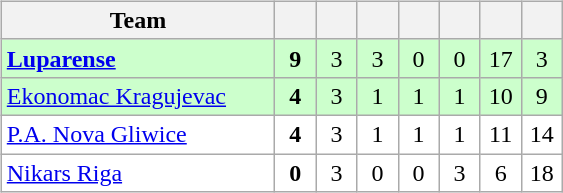<table>
<tr>
<td><br><table class="wikitable" style="text-align: center;">
<tr>
<th width="175">Team</th>
<th width="20"></th>
<th width="20"></th>
<th width="20"></th>
<th width="20"></th>
<th width="20"></th>
<th width="20"></th>
<th width="20"></th>
</tr>
<tr bgcolor="#ccffcc">
<td align="left"> <strong><a href='#'>Luparense</a></strong></td>
<td><strong>9</strong></td>
<td>3</td>
<td>3</td>
<td>0</td>
<td>0</td>
<td>17</td>
<td>3</td>
</tr>
<tr bgcolor=ccffcc>
<td align="left"> <a href='#'>Ekonomac Kragujevac</a></td>
<td><strong>4</strong></td>
<td>3</td>
<td>1</td>
<td>1</td>
<td>1</td>
<td>10</td>
<td>9</td>
</tr>
<tr bgcolor=ffffff>
<td align="left"> <a href='#'>P.A. Nova Gliwice</a></td>
<td><strong>4</strong></td>
<td>3</td>
<td>1</td>
<td>1</td>
<td>1</td>
<td>11</td>
<td>14</td>
</tr>
<tr bgcolor=ffffff>
<td align="left"> <a href='#'>Nikars Riga</a></td>
<td><strong>0</strong></td>
<td>3</td>
<td>0</td>
<td>0</td>
<td>3</td>
<td>6</td>
<td>18</td>
</tr>
</table>
</td>
<td></td>
</tr>
</table>
